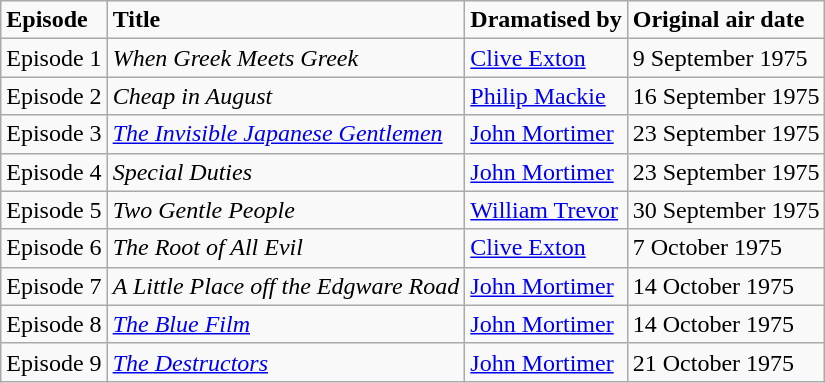<table class="wikitable" border="1">
<tr>
<td><strong>Episode</strong></td>
<td><strong>Title</strong></td>
<td><strong>Dramatised by</strong></td>
<td><strong>Original air date</strong></td>
</tr>
<tr>
<td>Episode 1</td>
<td><em>When Greek Meets Greek</em></td>
<td><a href='#'>Clive Exton</a></td>
<td>9 September 1975</td>
</tr>
<tr>
<td>Episode 2</td>
<td><em>Cheap in August</em></td>
<td><a href='#'>Philip Mackie</a></td>
<td>16 September 1975</td>
</tr>
<tr>
<td>Episode 3</td>
<td><em><a href='#'>The Invisible Japanese Gentlemen</a></em></td>
<td><a href='#'>John Mortimer</a></td>
<td>23 September 1975</td>
</tr>
<tr>
<td>Episode 4</td>
<td><em>Special Duties</em></td>
<td><a href='#'>John Mortimer</a></td>
<td>23 September 1975</td>
</tr>
<tr>
<td>Episode 5</td>
<td><em>Two Gentle People</em></td>
<td><a href='#'>William Trevor</a></td>
<td>30 September 1975</td>
</tr>
<tr>
<td>Episode 6</td>
<td><em>The Root of All Evil</em></td>
<td><a href='#'>Clive Exton</a></td>
<td>7 October 1975</td>
</tr>
<tr>
<td>Episode 7</td>
<td><em>A Little Place off the Edgware Road</em></td>
<td><a href='#'>John Mortimer</a></td>
<td>14 October 1975</td>
</tr>
<tr>
<td>Episode 8</td>
<td><em><a href='#'>The Blue Film</a></em></td>
<td><a href='#'>John Mortimer</a></td>
<td>14 October 1975</td>
</tr>
<tr>
<td>Episode 9</td>
<td><em><a href='#'>The Destructors</a></em></td>
<td><a href='#'>John Mortimer</a></td>
<td>21 October 1975</td>
</tr>
</table>
